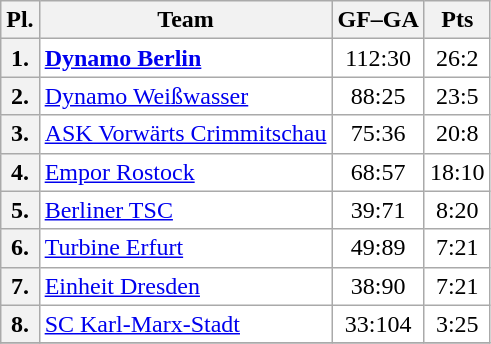<table class="wikitable">
<tr>
<th>Pl.</th>
<th>Team</th>
<th>GF–GA</th>
<th>Pts</th>
</tr>
<tr align="left" valign="top" bgcolor="#ffffff">
<th>1.</th>
<td><strong><a href='#'>Dynamo Berlin</a></strong></td>
<td align="center">112:30</td>
<td align="center">26:2</td>
</tr>
<tr align="left" valign="top" bgcolor="#ffffff">
<th>2.</th>
<td><a href='#'>Dynamo Weißwasser</a></td>
<td align="center">88:25</td>
<td align="center">23:5</td>
</tr>
<tr align="left" valign="top" bgcolor="#ffffff">
<th>3.</th>
<td><a href='#'>ASK Vorwärts Crimmitschau</a></td>
<td align="center">75:36</td>
<td align="center">20:8</td>
</tr>
<tr align="left" valign="top" bgcolor="#ffffff">
<th>4.</th>
<td><a href='#'>Empor Rostock</a></td>
<td align="center">68:57</td>
<td align="center">18:10</td>
</tr>
<tr align="left" valign="top" bgcolor="#ffffff">
<th>5.</th>
<td><a href='#'>Berliner TSC</a></td>
<td align="center">39:71</td>
<td align="center">8:20</td>
</tr>
<tr align="left" valign="top" bgcolor="#ffffff">
<th>6.</th>
<td><a href='#'>Turbine Erfurt</a></td>
<td align="center">49:89</td>
<td align="center">7:21</td>
</tr>
<tr align="left" valign="top" bgcolor="#ffffff">
<th>7.</th>
<td><a href='#'>Einheit Dresden</a></td>
<td align="center">38:90</td>
<td align="center">7:21</td>
</tr>
<tr align="left" valign="top" bgcolor="#ffffff">
<th>8.</th>
<td><a href='#'>SC Karl-Marx-Stadt</a></td>
<td align="center">33:104</td>
<td align="center">3:25</td>
</tr>
<tr align="left" valign="top" bgcolor="#ffffff">
</tr>
</table>
